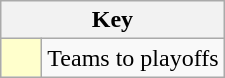<table class="wikitable" style="text-align: center;">
<tr>
<th colspan=2>Key</th>
</tr>
<tr>
<td style="background:#ffffcc; width:20px;"></td>
<td align=left>Teams to playoffs</td>
</tr>
</table>
